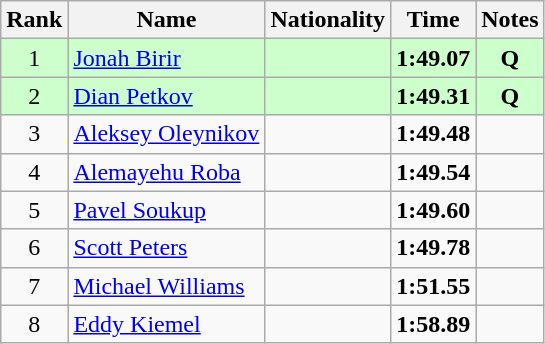<table class="wikitable sortable" style="text-align:center">
<tr>
<th>Rank</th>
<th>Name</th>
<th>Nationality</th>
<th>Time</th>
<th>Notes</th>
</tr>
<tr bgcolor=ccffcc>
<td>1</td>
<td align=left><a href='#'>Jonah Birir</a></td>
<td align=left></td>
<td><strong>1:49.07</strong></td>
<td><strong>Q</strong></td>
</tr>
<tr bgcolor=ccffcc>
<td>2</td>
<td align=left><a href='#'>Dian Petkov</a></td>
<td align=left></td>
<td><strong>1:49.31</strong></td>
<td><strong>Q</strong></td>
</tr>
<tr>
<td>3</td>
<td align=left><a href='#'>Aleksey Oleynikov</a></td>
<td align=left></td>
<td><strong>1:49.48</strong></td>
<td></td>
</tr>
<tr>
<td>4</td>
<td align=left><a href='#'>Alemayehu Roba</a></td>
<td align=left></td>
<td><strong>1:49.54</strong></td>
<td></td>
</tr>
<tr>
<td>5</td>
<td align=left><a href='#'>Pavel Soukup</a></td>
<td align=left></td>
<td><strong>1:49.60</strong></td>
<td></td>
</tr>
<tr>
<td>6</td>
<td align=left><a href='#'>Scott Peters</a></td>
<td align=left></td>
<td><strong>1:49.78</strong></td>
<td></td>
</tr>
<tr>
<td>7</td>
<td align=left><a href='#'>Michael Williams</a></td>
<td align=left></td>
<td><strong>1:51.55</strong></td>
<td></td>
</tr>
<tr>
<td>8</td>
<td align=left><a href='#'>Eddy Kiemel</a></td>
<td align=left></td>
<td><strong>1:58.89</strong></td>
<td></td>
</tr>
</table>
